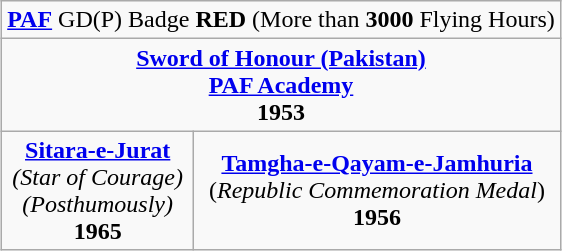<table class="wikitable" style="margin:1em auto; text-align:center;">
<tr>
<td colspan="4"><strong><a href='#'>PAF</a></strong> GD(P) Badge <strong>RED</strong> (More than <strong>3000</strong> Flying Hours)</td>
</tr>
<tr>
<td colspan="4"><strong><a href='#'>Sword of Honour (Pakistan)</a></strong><br><strong><a href='#'>PAF Academy</a></strong><br><strong>1953</strong></td>
</tr>
<tr>
<td><strong><a href='#'>Sitara-e-Jurat</a></strong><br><em>(Star of Courage)</em><br><em>(Posthumously)</em><br><strong>1965</strong></td>
<td><strong><a href='#'>Tamgha-e-Qayam-e-Jamhuria</a></strong><br>(<em>Republic Commemoration Medal</em>)<br><strong>1956</strong></td>
</tr>
</table>
